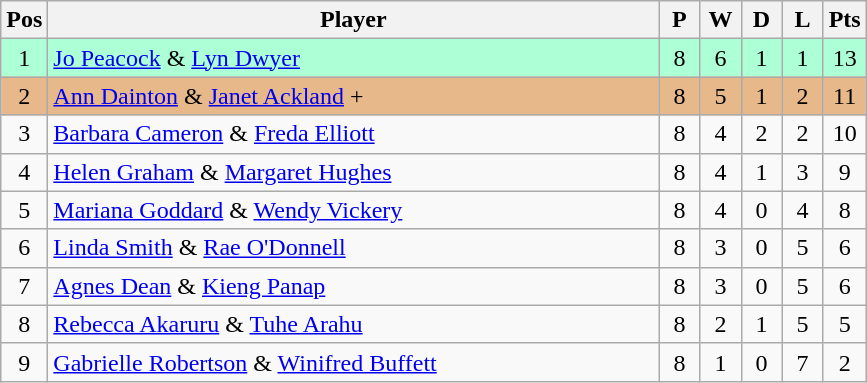<table class="wikitable" style="font-size: 100%">
<tr>
<th width=20>Pos</th>
<th width=400>Player</th>
<th width=20>P</th>
<th width=20>W</th>
<th width=20>D</th>
<th width=20>L</th>
<th width=20>Pts</th>
</tr>
<tr align=center style="background: #ADFFD6;">
<td>1</td>
<td align="left"> <a href='#'>Jo Peacock</a> & <a href='#'>Lyn Dwyer</a></td>
<td>8</td>
<td>6</td>
<td>1</td>
<td>1</td>
<td>13</td>
</tr>
<tr align=center style="background: #E6B88A;">
<td>2</td>
<td align="left"> <a href='#'>Ann Dainton</a> & <a href='#'>Janet Ackland</a> +</td>
<td>8</td>
<td>5</td>
<td>1</td>
<td>2</td>
<td>11</td>
</tr>
<tr align=center>
<td>3</td>
<td align="left"> <a href='#'>Barbara Cameron</a> & <a href='#'>Freda Elliott</a></td>
<td>8</td>
<td>4</td>
<td>2</td>
<td>2</td>
<td>10</td>
</tr>
<tr align=center>
<td>4</td>
<td align="left"> <a href='#'>Helen Graham</a> & <a href='#'>Margaret Hughes</a></td>
<td>8</td>
<td>4</td>
<td>1</td>
<td>3</td>
<td>9</td>
</tr>
<tr align=center>
<td>5</td>
<td align="left"> <a href='#'>Mariana Goddard</a> & <a href='#'>Wendy Vickery</a></td>
<td>8</td>
<td>4</td>
<td>0</td>
<td>4</td>
<td>8</td>
</tr>
<tr align=center>
<td>6</td>
<td align="left"> <a href='#'>Linda Smith</a> & <a href='#'>Rae O'Donnell</a></td>
<td>8</td>
<td>3</td>
<td>0</td>
<td>5</td>
<td>6</td>
</tr>
<tr align=center>
<td>7</td>
<td align="left"> <a href='#'>Agnes Dean</a> & <a href='#'>Kieng Panap</a></td>
<td>8</td>
<td>3</td>
<td>0</td>
<td>5</td>
<td>6</td>
</tr>
<tr align=center>
<td>8</td>
<td align="left"> <a href='#'>Rebecca Akaruru</a> & <a href='#'>Tuhe Arahu</a></td>
<td>8</td>
<td>2</td>
<td>1</td>
<td>5</td>
<td>5</td>
</tr>
<tr align=center>
<td>9</td>
<td align="left"> <a href='#'>Gabrielle Robertson</a> & <a href='#'>Winifred Buffett</a></td>
<td>8</td>
<td>1</td>
<td>0</td>
<td>7</td>
<td>2</td>
</tr>
</table>
